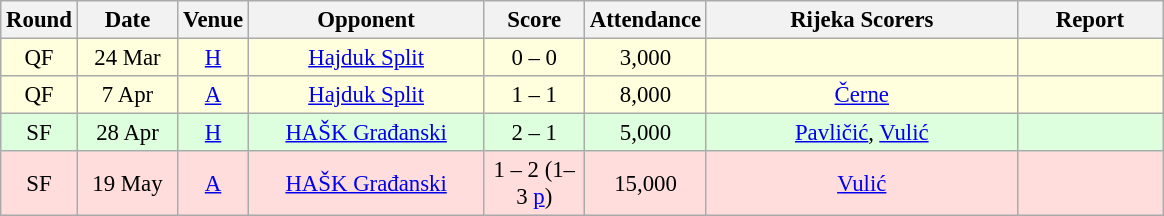<table class="wikitable sortable" style="text-align: center; font-size:95%;">
<tr>
<th width="30">Round</th>
<th width="60">Date</th>
<th width="20">Venue</th>
<th width="150">Opponent</th>
<th width="60">Score</th>
<th width="40">Attendance</th>
<th width="200">Rijeka Scorers</th>
<th width="90" class="unsortable">Report</th>
</tr>
<tr bgcolor="#ffffdd">
<td>QF</td>
<td>24 Mar</td>
<td><a href='#'>H</a></td>
<td><a href='#'>Hajduk Split</a></td>
<td>0 – 0</td>
<td>3,000</td>
<td></td>
<td></td>
</tr>
<tr bgcolor="#ffffdd">
<td>QF</td>
<td>7 Apr</td>
<td><a href='#'>A</a></td>
<td><a href='#'>Hajduk Split</a></td>
<td>1 – 1</td>
<td>8,000</td>
<td><a href='#'>Černe</a></td>
<td></td>
</tr>
<tr bgcolor="#ddffdd">
<td>SF</td>
<td>28 Apr</td>
<td><a href='#'>H</a></td>
<td><a href='#'>HAŠK Građanski</a></td>
<td>2 – 1</td>
<td>5,000</td>
<td><a href='#'>Pavličić</a>, <a href='#'>Vulić</a></td>
<td></td>
</tr>
<tr bgcolor="#ffdddd">
<td>SF</td>
<td>19 May</td>
<td><a href='#'>A</a></td>
<td><a href='#'>HAŠK Građanski</a></td>
<td>1 – 2 (1–3 <a href='#'>p</a>)</td>
<td>15,000</td>
<td><a href='#'>Vulić</a></td>
<td></td>
</tr>
</table>
